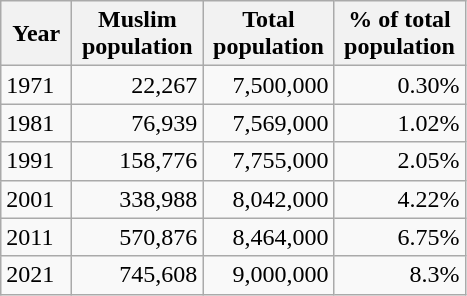<table class="wikitable">
<tr>
<th width="40pt">Year</th>
<th width="80pt">Muslim population</th>
<th width="80pt">Total population</th>
<th width="80pt">% of total population</th>
</tr>
<tr>
<td>1971</td>
<td align="right">22,267</td>
<td align="right">7,500,000</td>
<td align="right">0.30%</td>
</tr>
<tr>
<td>1981</td>
<td align="right">76,939</td>
<td align="right">7,569,000</td>
<td align="right">1.02%</td>
</tr>
<tr>
<td>1991</td>
<td align="right">158,776</td>
<td align="right">7,755,000</td>
<td align="right">2.05%</td>
</tr>
<tr>
<td>2001</td>
<td align="right">338,988</td>
<td align="right">8,042,000</td>
<td align="right">4.22%</td>
</tr>
<tr>
<td>2011</td>
<td align="right">570,876</td>
<td align="right">8,464,000</td>
<td align="right">6.75%</td>
</tr>
<tr>
<td>2021</td>
<td align="right">745,608</td>
<td align="right">9,000,000</td>
<td align="right">8.3%</td>
</tr>
</table>
